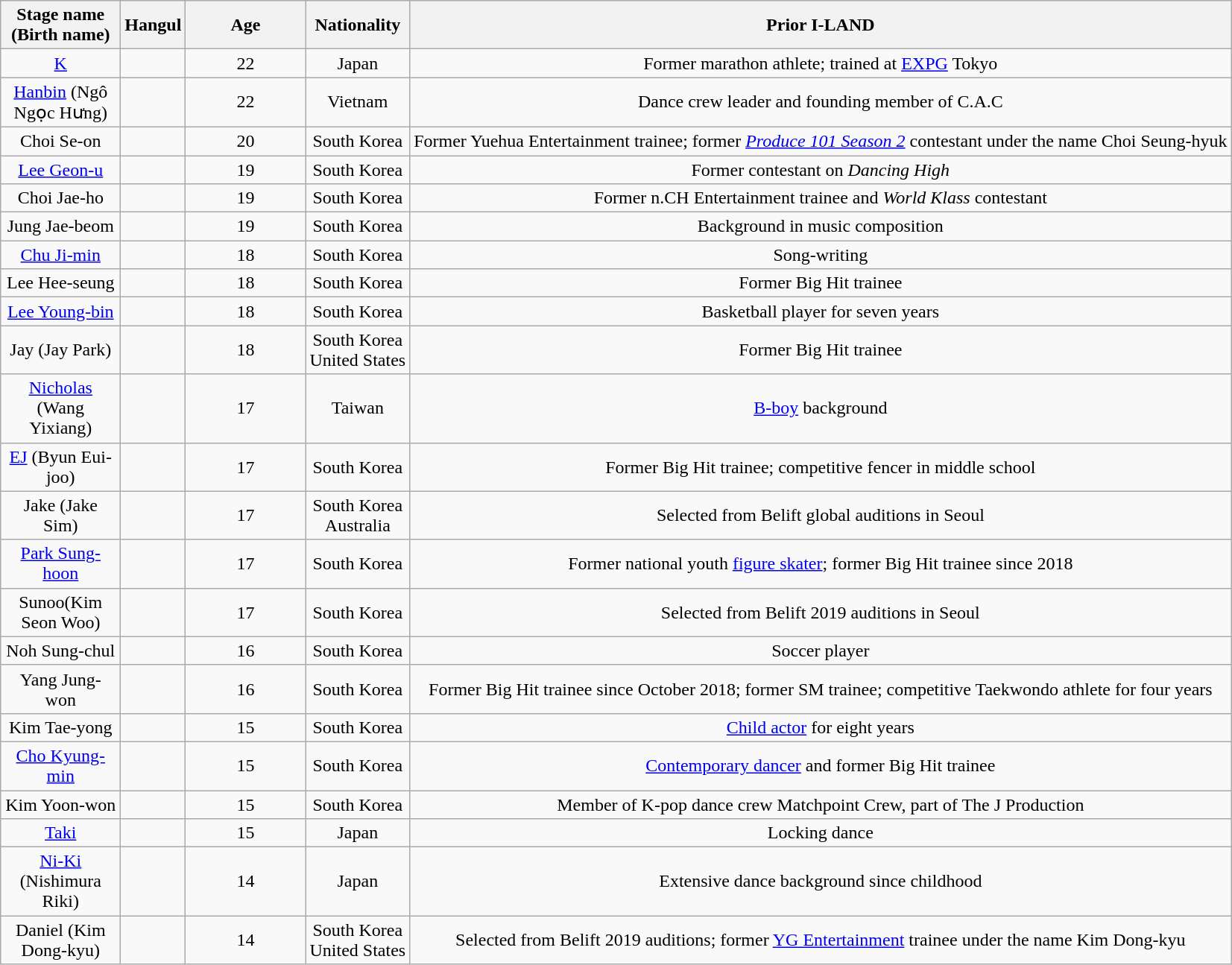<table class="wikitable sortable" style="text-align: center;">
<tr>
<th style="width:100px;">Stage name<br>(Birth name)</th>
<th>Hangul</th>
<th style="width:100px;">Age</th>
<th>Nationality</th>
<th>Prior I-LAND</th>
</tr>
<tr>
<td><a href='#'>K</a></td>
<td></td>
<td>22</td>
<td>Japan</td>
<td>Former marathon athlete; trained at <a href='#'>EXPG</a> Tokyo</td>
</tr>
<tr>
<td><a href='#'>Hanbin</a> (Ngô Ngọc Hưng)</td>
<td></td>
<td>22</td>
<td>Vietnam</td>
<td>Dance crew leader and founding member of C.A.C</td>
</tr>
<tr>
<td>Choi Se-on</td>
<td></td>
<td>20</td>
<td>South Korea</td>
<td>Former Yuehua Entertainment trainee; former <em><a href='#'>Produce 101 Season 2</a></em> contestant under the name Choi Seung-hyuk</td>
</tr>
<tr>
<td><a href='#'>Lee Geon-u</a></td>
<td></td>
<td>19</td>
<td>South Korea</td>
<td>Former contestant on <em>Dancing High</em></td>
</tr>
<tr>
<td>Choi Jae-ho</td>
<td></td>
<td>19</td>
<td>South Korea</td>
<td>Former n.CH Entertainment trainee and <em>World Klass</em> contestant</td>
</tr>
<tr>
<td>Jung Jae-beom</td>
<td></td>
<td>19</td>
<td>South Korea</td>
<td>Background in music composition</td>
</tr>
<tr>
<td><a href='#'>Chu Ji-min</a></td>
<td></td>
<td>18</td>
<td>South Korea</td>
<td>Song-writing</td>
</tr>
<tr>
<td>Lee Hee-seung</td>
<td></td>
<td>18</td>
<td>South Korea</td>
<td>Former Big Hit trainee</td>
</tr>
<tr>
<td><a href='#'>Lee Young-bin</a></td>
<td></td>
<td>18</td>
<td>South Korea</td>
<td>Basketball player for seven years</td>
</tr>
<tr>
<td>Jay (Jay Park)</td>
<td></td>
<td>18</td>
<td>South Korea<br>United States</td>
<td>Former Big Hit trainee</td>
</tr>
<tr>
<td><a href='#'>Nicholas</a> (Wang Yixiang)</td>
<td></td>
<td>17</td>
<td>Taiwan</td>
<td><a href='#'>B-boy</a> background</td>
</tr>
<tr>
<td><a href='#'>EJ</a> (Byun Eui-joo)</td>
<td></td>
<td>17</td>
<td>South Korea</td>
<td>Former Big Hit trainee; competitive fencer in middle school</td>
</tr>
<tr>
<td>Jake (Jake Sim)</td>
<td></td>
<td>17</td>
<td>South Korea<br>Australia</td>
<td>Selected from Belift global auditions in Seoul</td>
</tr>
<tr>
<td><a href='#'>Park Sung-hoon</a></td>
<td></td>
<td>17</td>
<td>South Korea</td>
<td>Former national youth <a href='#'>figure skater</a>; former Big Hit trainee since 2018</td>
</tr>
<tr>
<td>Sunoo(Kim Seon Woo)</td>
<td></td>
<td>17</td>
<td>South Korea</td>
<td>Selected from Belift 2019 auditions in Seoul</td>
</tr>
<tr>
<td>Noh Sung-chul</td>
<td></td>
<td>16</td>
<td>South Korea</td>
<td>Soccer player</td>
</tr>
<tr>
<td>Yang Jung-won</td>
<td></td>
<td>16</td>
<td>South Korea</td>
<td>Former Big Hit trainee since October 2018; former SM trainee; competitive Taekwondo athlete for four years</td>
</tr>
<tr>
<td>Kim Tae-yong</td>
<td></td>
<td>15</td>
<td>South Korea</td>
<td><a href='#'>Child actor</a> for eight years</td>
</tr>
<tr>
<td><a href='#'>Cho Kyung-min</a></td>
<td></td>
<td>15</td>
<td>South Korea</td>
<td><a href='#'>Contemporary dancer</a> and former Big Hit trainee</td>
</tr>
<tr>
<td>Kim Yoon-won</td>
<td></td>
<td>15</td>
<td>South Korea</td>
<td>Member of K-pop dance crew Matchpoint Crew, part of The J Production</td>
</tr>
<tr>
<td><a href='#'>Taki</a></td>
<td></td>
<td>15</td>
<td>Japan</td>
<td>Locking dance</td>
</tr>
<tr>
<td><a href='#'>Ni-Ki</a> (Nishimura Riki)</td>
<td></td>
<td>14</td>
<td>Japan</td>
<td>Extensive dance background since childhood</td>
</tr>
<tr>
<td>Daniel (Kim Dong-kyu)</td>
<td></td>
<td>14</td>
<td>South Korea<br>United States</td>
<td>Selected from Belift 2019 auditions; former <a href='#'>YG Entertainment</a> trainee under the name Kim Dong-kyu</td>
</tr>
</table>
